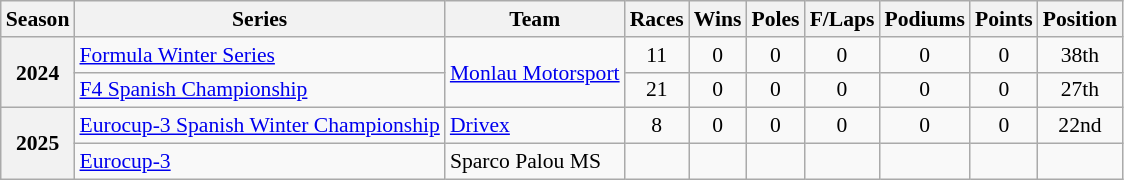<table class="wikitable" style="font-size: 90%; text-align:center">
<tr>
<th>Season</th>
<th>Series</th>
<th>Team</th>
<th>Races</th>
<th>Wins</th>
<th>Poles</th>
<th>F/Laps</th>
<th>Podiums</th>
<th>Points</th>
<th>Position</th>
</tr>
<tr>
<th rowspan="2">2024</th>
<td align=left><a href='#'>Formula Winter Series</a></td>
<td align=left rowspan="2" nowrap><a href='#'>Monlau Motorsport</a></td>
<td>11</td>
<td>0</td>
<td>0</td>
<td>0</td>
<td>0</td>
<td>0</td>
<td>38th</td>
</tr>
<tr>
<td align=left><a href='#'>F4 Spanish Championship</a></td>
<td>21</td>
<td>0</td>
<td>0</td>
<td>0</td>
<td>0</td>
<td>0</td>
<td>27th</td>
</tr>
<tr>
<th rowspan="2">2025</th>
<td align="left" nowrap><a href='#'>Eurocup-3 Spanish Winter Championship</a></td>
<td align="left"><a href='#'>Drivex</a></td>
<td>8</td>
<td>0</td>
<td>0</td>
<td>0</td>
<td>0</td>
<td>0</td>
<td>22nd</td>
</tr>
<tr>
<td align="left"><a href='#'>Eurocup-3</a></td>
<td align=left>Sparco Palou MS</td>
<td></td>
<td></td>
<td></td>
<td></td>
<td></td>
<td></td>
<td></td>
</tr>
</table>
